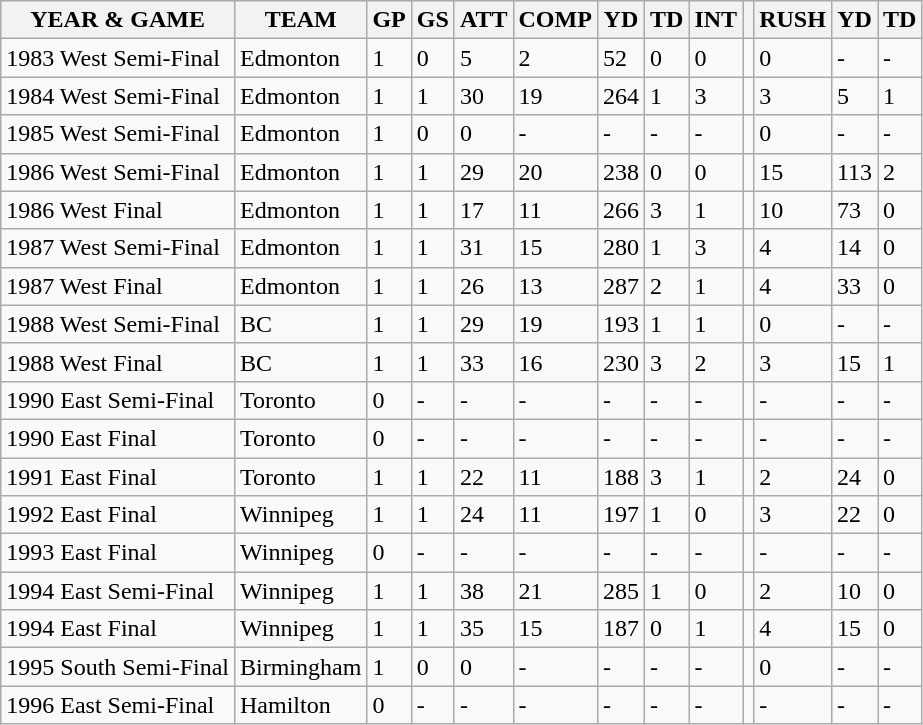<table class="wikitable">
<tr>
<th>YEAR & GAME</th>
<th>TEAM</th>
<th>GP</th>
<th>GS</th>
<th>ATT</th>
<th>COMP</th>
<th>YD</th>
<th>TD</th>
<th>INT</th>
<th></th>
<th>RUSH</th>
<th>YD</th>
<th>TD</th>
</tr>
<tr>
<td>1983 West Semi-Final</td>
<td>Edmonton</td>
<td>1</td>
<td>0</td>
<td>5</td>
<td>2</td>
<td>52</td>
<td>0</td>
<td>0</td>
<td></td>
<td>0</td>
<td>-</td>
<td>-</td>
</tr>
<tr>
<td>1984 West Semi-Final</td>
<td>Edmonton</td>
<td>1</td>
<td>1</td>
<td>30</td>
<td>19</td>
<td>264</td>
<td>1</td>
<td>3</td>
<td></td>
<td>3</td>
<td>5</td>
<td>1</td>
</tr>
<tr>
<td>1985 West Semi-Final</td>
<td>Edmonton</td>
<td>1</td>
<td>0</td>
<td>0</td>
<td>-</td>
<td>-</td>
<td>-</td>
<td>-</td>
<td></td>
<td>0</td>
<td>-</td>
<td>-</td>
</tr>
<tr>
<td>1986 West Semi-Final</td>
<td>Edmonton</td>
<td>1</td>
<td>1</td>
<td>29</td>
<td>20</td>
<td>238</td>
<td>0</td>
<td>0</td>
<td></td>
<td>15</td>
<td>113</td>
<td>2</td>
</tr>
<tr>
<td>1986 West Final</td>
<td>Edmonton</td>
<td>1</td>
<td>1</td>
<td>17</td>
<td>11</td>
<td>266</td>
<td>3</td>
<td>1</td>
<td></td>
<td>10</td>
<td>73</td>
<td>0</td>
</tr>
<tr>
<td>1987 West Semi-Final</td>
<td>Edmonton</td>
<td>1</td>
<td>1</td>
<td>31</td>
<td>15</td>
<td>280</td>
<td>1</td>
<td>3</td>
<td></td>
<td>4</td>
<td>14</td>
<td>0</td>
</tr>
<tr>
<td>1987 West Final</td>
<td>Edmonton</td>
<td>1</td>
<td>1</td>
<td>26</td>
<td>13</td>
<td>287</td>
<td>2</td>
<td>1</td>
<td></td>
<td>4</td>
<td>33</td>
<td>0</td>
</tr>
<tr>
<td>1988 West Semi-Final</td>
<td>BC</td>
<td>1</td>
<td>1</td>
<td>29</td>
<td>19</td>
<td>193</td>
<td>1</td>
<td>1</td>
<td></td>
<td>0</td>
<td>-</td>
<td>-</td>
</tr>
<tr>
<td>1988 West Final</td>
<td>BC</td>
<td>1</td>
<td>1</td>
<td>33</td>
<td>16</td>
<td>230</td>
<td>3</td>
<td>2</td>
<td></td>
<td>3</td>
<td>15</td>
<td>1</td>
</tr>
<tr>
<td>1990 East Semi-Final</td>
<td>Toronto</td>
<td>0</td>
<td>-</td>
<td>-</td>
<td>-</td>
<td>-</td>
<td>-</td>
<td>-</td>
<td></td>
<td>-</td>
<td>-</td>
<td>-</td>
</tr>
<tr>
<td>1990 East Final</td>
<td>Toronto</td>
<td>0</td>
<td>-</td>
<td>-</td>
<td>-</td>
<td>-</td>
<td>-</td>
<td>-</td>
<td></td>
<td>-</td>
<td>-</td>
<td>-</td>
</tr>
<tr>
<td>1991 East Final</td>
<td>Toronto</td>
<td>1</td>
<td>1</td>
<td>22</td>
<td>11</td>
<td>188</td>
<td>3</td>
<td>1</td>
<td></td>
<td>2</td>
<td>24</td>
<td>0</td>
</tr>
<tr>
<td>1992 East Final</td>
<td>Winnipeg</td>
<td>1</td>
<td>1</td>
<td>24</td>
<td>11</td>
<td>197</td>
<td>1</td>
<td>0</td>
<td></td>
<td>3</td>
<td>22</td>
<td>0</td>
</tr>
<tr>
<td>1993 East Final</td>
<td>Winnipeg</td>
<td>0</td>
<td>-</td>
<td>-</td>
<td>-</td>
<td>-</td>
<td>-</td>
<td>-</td>
<td></td>
<td>-</td>
<td>-</td>
<td>-</td>
</tr>
<tr>
<td>1994 East Semi-Final</td>
<td>Winnipeg</td>
<td>1</td>
<td>1</td>
<td>38</td>
<td>21</td>
<td>285</td>
<td>1</td>
<td>0</td>
<td></td>
<td>2</td>
<td>10</td>
<td>0</td>
</tr>
<tr>
<td>1994 East Final</td>
<td>Winnipeg</td>
<td>1</td>
<td>1</td>
<td>35</td>
<td>15</td>
<td>187</td>
<td>0</td>
<td>1</td>
<td></td>
<td>4</td>
<td>15</td>
<td>0</td>
</tr>
<tr>
<td>1995 South Semi-Final</td>
<td>Birmingham</td>
<td>1</td>
<td>0</td>
<td>0</td>
<td>-</td>
<td>-</td>
<td>-</td>
<td>-</td>
<td></td>
<td>0</td>
<td>-</td>
<td>-</td>
</tr>
<tr>
<td>1996 East Semi-Final</td>
<td>Hamilton</td>
<td>0</td>
<td>-</td>
<td>-</td>
<td>-</td>
<td>-</td>
<td>-</td>
<td>-</td>
<td></td>
<td>-</td>
<td>-</td>
<td>-</td>
</tr>
</table>
